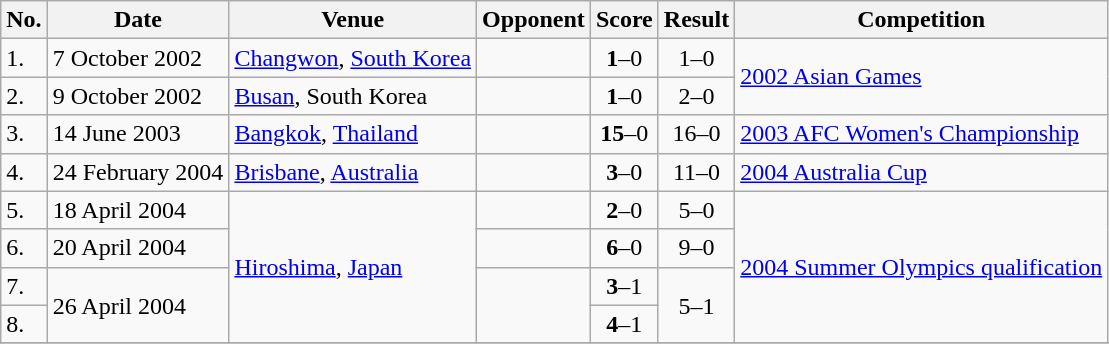<table class="wikitable">
<tr>
<th>No.</th>
<th>Date</th>
<th>Venue</th>
<th>Opponent</th>
<th>Score</th>
<th>Result</th>
<th>Competition</th>
</tr>
<tr>
<td>1.</td>
<td>7 October 2002</td>
<td><a href='#'>Changwon</a>, <a href='#'>South Korea</a></td>
<td></td>
<td align=center><strong>1</strong>–0</td>
<td align=center>1–0</td>
<td rowspan=2><a href='#'>2002 Asian Games</a></td>
</tr>
<tr>
<td>2.</td>
<td>9 October 2002</td>
<td><a href='#'>Busan</a>, South Korea</td>
<td></td>
<td align=center><strong>1</strong>–0</td>
<td align=center>2–0</td>
</tr>
<tr>
<td>3.</td>
<td>14 June 2003</td>
<td><a href='#'>Bangkok</a>, <a href='#'>Thailand</a></td>
<td></td>
<td align=center><strong>15</strong>–0</td>
<td align=center>16–0</td>
<td><a href='#'>2003 AFC Women's Championship</a></td>
</tr>
<tr>
<td>4.</td>
<td>24 February 2004</td>
<td><a href='#'>Brisbane</a>, <a href='#'>Australia</a></td>
<td></td>
<td align=center><strong>3</strong>–0</td>
<td align=center>11–0</td>
<td><a href='#'>2004 Australia Cup</a></td>
</tr>
<tr>
<td>5.</td>
<td>18 April 2004</td>
<td rowspan=4><a href='#'>Hiroshima</a>, <a href='#'>Japan</a></td>
<td></td>
<td align=center><strong>2</strong>–0</td>
<td align=center>5–0</td>
<td rowspan=4><a href='#'>2004 Summer Olympics qualification</a></td>
</tr>
<tr>
<td>6.</td>
<td>20 April 2004</td>
<td></td>
<td align=center><strong>6</strong>–0</td>
<td align=center>9–0</td>
</tr>
<tr>
<td>7.</td>
<td rowspan=2>26 April 2004</td>
<td rowspan=2></td>
<td align=center><strong>3</strong>–1</td>
<td rowspan=2 align=center>5–1</td>
</tr>
<tr>
<td>8.</td>
<td align=center><strong>4</strong>–1</td>
</tr>
<tr>
</tr>
</table>
